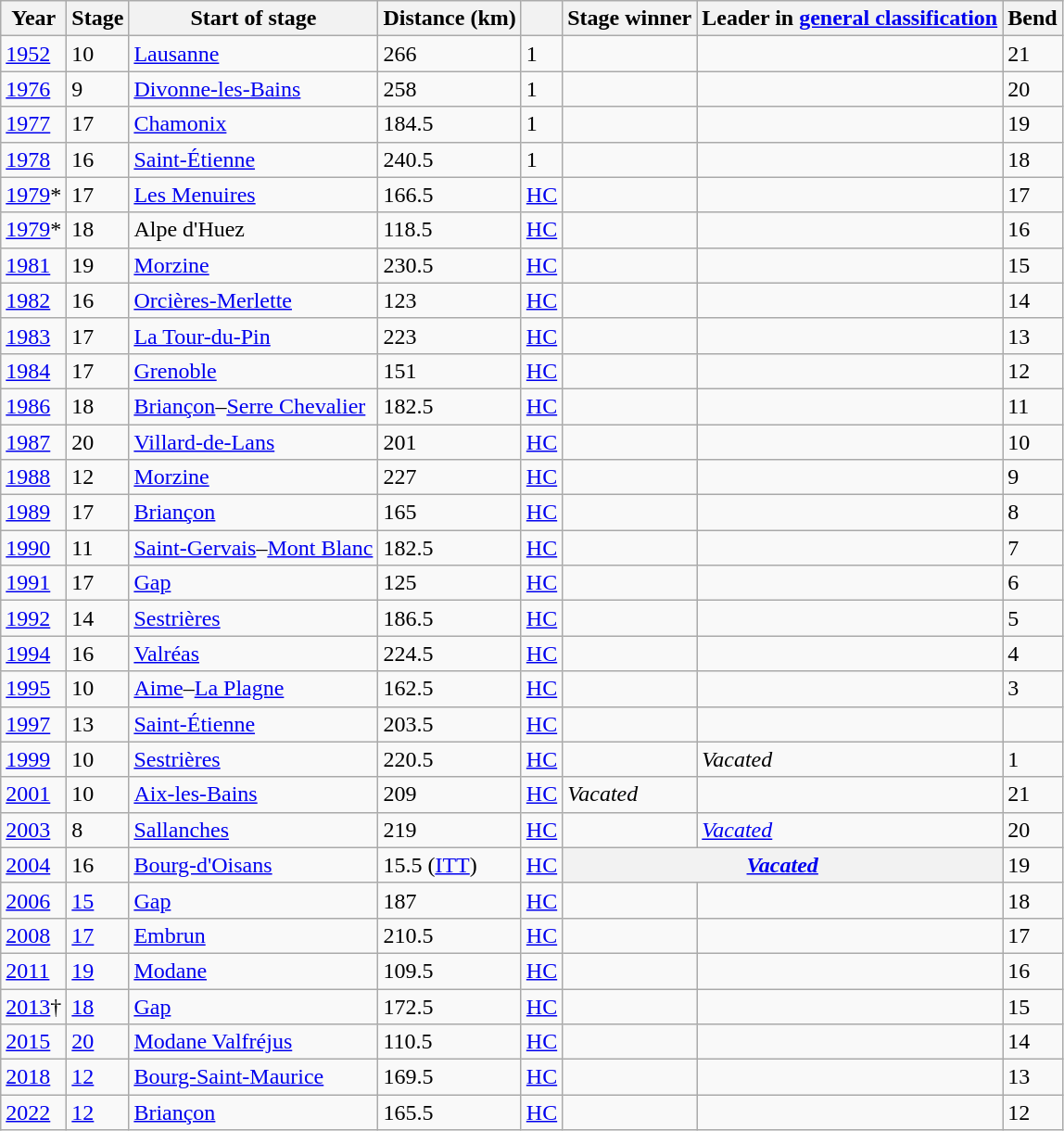<table class="wikitable sortable">
<tr>
<th>Year</th>
<th>Stage</th>
<th>Start of stage</th>
<th>Distance (km)</th>
<th></th>
<th>Stage winner</th>
<th>Leader in <a href='#'>general classification</a></th>
<th>Bend</th>
</tr>
<tr>
<td><a href='#'>1952</a></td>
<td>10</td>
<td><a href='#'>Lausanne</a></td>
<td>266</td>
<td>1</td>
<td align=left></td>
<td align=left></td>
<td>21</td>
</tr>
<tr>
<td><a href='#'>1976</a></td>
<td>9</td>
<td><a href='#'>Divonne-les-Bains</a></td>
<td>258</td>
<td>1</td>
<td align=left></td>
<td align=left></td>
<td>20</td>
</tr>
<tr>
<td><a href='#'>1977</a></td>
<td>17</td>
<td><a href='#'>Chamonix</a></td>
<td>184.5</td>
<td>1</td>
<td align=left></td>
<td align=left></td>
<td>19</td>
</tr>
<tr>
<td><a href='#'>1978</a></td>
<td>16</td>
<td><a href='#'>Saint-Étienne</a></td>
<td>240.5</td>
<td>1</td>
<td align=left></td>
<td align=left></td>
<td>18</td>
</tr>
<tr>
<td><a href='#'>1979</a>*</td>
<td>17</td>
<td><a href='#'>Les Menuires</a></td>
<td>166.5</td>
<td><a href='#'>HC</a></td>
<td align=left></td>
<td align=left></td>
<td>17</td>
</tr>
<tr>
<td><a href='#'>1979</a>*</td>
<td>18</td>
<td>Alpe d'Huez</td>
<td>118.5</td>
<td><a href='#'>HC</a></td>
<td align=left></td>
<td align=left></td>
<td>16</td>
</tr>
<tr>
<td><a href='#'>1981</a></td>
<td>19</td>
<td><a href='#'>Morzine</a></td>
<td>230.5</td>
<td><a href='#'>HC</a></td>
<td align=left></td>
<td align=left></td>
<td>15</td>
</tr>
<tr>
<td><a href='#'>1982</a></td>
<td>16</td>
<td><a href='#'>Orcières-Merlette</a></td>
<td>123</td>
<td><a href='#'>HC</a></td>
<td align=left></td>
<td align=left></td>
<td>14</td>
</tr>
<tr>
<td><a href='#'>1983</a></td>
<td>17</td>
<td><a href='#'>La Tour-du-Pin</a></td>
<td>223</td>
<td><a href='#'>HC</a></td>
<td align=left></td>
<td align=left></td>
<td>13</td>
</tr>
<tr>
<td><a href='#'>1984</a></td>
<td>17</td>
<td><a href='#'>Grenoble</a></td>
<td>151</td>
<td><a href='#'>HC</a></td>
<td align=left></td>
<td align=left></td>
<td>12</td>
</tr>
<tr>
<td><a href='#'>1986</a></td>
<td>18</td>
<td><a href='#'>Briançon</a>–<a href='#'>Serre Chevalier</a></td>
<td>182.5</td>
<td><a href='#'>HC</a></td>
<td align=left></td>
<td align=left></td>
<td>11</td>
</tr>
<tr>
<td><a href='#'>1987</a></td>
<td>20</td>
<td><a href='#'>Villard-de-Lans</a></td>
<td>201</td>
<td><a href='#'>HC</a></td>
<td align=left></td>
<td align=left></td>
<td>10</td>
</tr>
<tr>
<td><a href='#'>1988</a></td>
<td>12</td>
<td><a href='#'>Morzine</a></td>
<td>227</td>
<td><a href='#'>HC</a></td>
<td align=left></td>
<td align=left></td>
<td>9</td>
</tr>
<tr>
<td><a href='#'>1989</a></td>
<td>17</td>
<td><a href='#'>Briançon</a></td>
<td>165</td>
<td><a href='#'>HC</a></td>
<td align=left></td>
<td align=left></td>
<td>8</td>
</tr>
<tr>
<td><a href='#'>1990</a></td>
<td>11</td>
<td><a href='#'>Saint-Gervais</a>–<a href='#'>Mont Blanc</a></td>
<td>182.5</td>
<td><a href='#'>HC</a></td>
<td align=left></td>
<td align=left></td>
<td>7</td>
</tr>
<tr>
<td><a href='#'>1991</a></td>
<td>17</td>
<td><a href='#'>Gap</a></td>
<td>125</td>
<td><a href='#'>HC</a></td>
<td align=left></td>
<td align=left></td>
<td>6</td>
</tr>
<tr>
<td><a href='#'>1992</a></td>
<td>14</td>
<td><a href='#'>Sestrières</a></td>
<td>186.5</td>
<td><a href='#'>HC</a></td>
<td align=left></td>
<td align=left></td>
<td>5</td>
</tr>
<tr>
<td><a href='#'>1994</a></td>
<td>16</td>
<td><a href='#'>Valréas</a></td>
<td>224.5</td>
<td><a href='#'>HC</a></td>
<td align=left></td>
<td align=left></td>
<td>4</td>
</tr>
<tr>
<td><a href='#'>1995</a></td>
<td>10</td>
<td><a href='#'>Aime</a>–<a href='#'>La Plagne</a></td>
<td>162.5</td>
<td><a href='#'>HC</a></td>
<td align=left></td>
<td align=left></td>
<td>3</td>
</tr>
<tr>
<td><a href='#'>1997</a></td>
<td>13</td>
<td><a href='#'>Saint-Étienne</a></td>
<td>203.5</td>
<td><a href='#'>HC</a></td>
<td align=left></td>
<td align=left></td>
<td></td>
</tr>
<tr>
<td><a href='#'>1999</a></td>
<td>10</td>
<td><a href='#'>Sestrières</a></td>
<td>220.5</td>
<td><a href='#'>HC</a></td>
<td align=left></td>
<td><em>Vacated</em></td>
<td>1</td>
</tr>
<tr>
<td><a href='#'>2001</a></td>
<td>10</td>
<td><a href='#'>Aix-les-Bains</a></td>
<td>209</td>
<td><a href='#'>HC</a></td>
<td><em>Vacated</em></td>
<td align=left></td>
<td>21</td>
</tr>
<tr>
<td><a href='#'>2003</a></td>
<td>8</td>
<td><a href='#'>Sallanches</a></td>
<td>219</td>
<td><a href='#'>HC</a></td>
<td align=left></td>
<td><em><a href='#'>Vacated</a></em></td>
<td>20</td>
</tr>
<tr>
<td><a href='#'>2004</a></td>
<td>16</td>
<td><a href='#'>Bourg-d'Oisans</a></td>
<td>15.5 (<a href='#'>ITT</a>)</td>
<td><a href='#'>HC</a></td>
<th colspan=2><em><a href='#'>Vacated</a></em></th>
<td>19</td>
</tr>
<tr>
<td><a href='#'>2006</a></td>
<td><a href='#'>15</a></td>
<td><a href='#'>Gap</a></td>
<td>187</td>
<td><a href='#'>HC</a></td>
<td align=left></td>
<td align=left></td>
<td>18</td>
</tr>
<tr>
<td><a href='#'>2008</a></td>
<td><a href='#'>17</a></td>
<td><a href='#'>Embrun</a></td>
<td>210.5</td>
<td><a href='#'>HC</a></td>
<td align=left></td>
<td align=left></td>
<td>17</td>
</tr>
<tr>
<td><a href='#'>2011</a></td>
<td><a href='#'>19</a></td>
<td><a href='#'>Modane</a></td>
<td>109.5</td>
<td><a href='#'>HC</a></td>
<td align=left></td>
<td align=left></td>
<td>16</td>
</tr>
<tr>
<td><a href='#'>2013</a>†</td>
<td><a href='#'>18</a></td>
<td><a href='#'>Gap</a></td>
<td>172.5</td>
<td><a href='#'>HC</a></td>
<td align=left></td>
<td align=left></td>
<td>15</td>
</tr>
<tr>
<td><a href='#'>2015</a></td>
<td><a href='#'>20</a></td>
<td><a href='#'>Modane Valfréjus</a></td>
<td>110.5</td>
<td><a href='#'>HC</a></td>
<td align=left></td>
<td align=left></td>
<td>14</td>
</tr>
<tr>
<td><a href='#'>2018</a></td>
<td><a href='#'>12</a></td>
<td><a href='#'>Bourg-Saint-Maurice</a></td>
<td>169.5</td>
<td><a href='#'>HC</a></td>
<td align=left></td>
<td align=left></td>
<td>13</td>
</tr>
<tr>
<td><a href='#'>2022</a></td>
<td><a href='#'>12</a></td>
<td><a href='#'>Briançon</a></td>
<td>165.5</td>
<td><a href='#'>HC</a></td>
<td align=left></td>
<td align=left></td>
<td>12</td>
</tr>
</table>
